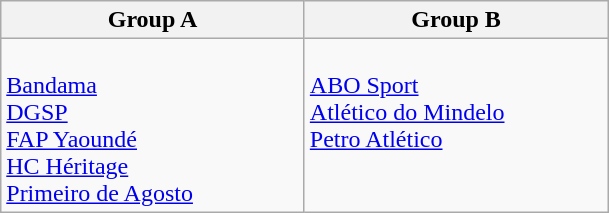<table class="wikitable">
<tr>
<th width=195px>Group A</th>
<th width=195px>Group B</th>
</tr>
<tr>
<td valign=top><br> <a href='#'>Bandama</a><br>
 <a href='#'>DGSP</a><br>
 <a href='#'>FAP Yaoundé</a><br>
 <a href='#'>HC Héritage</a><br>
 <a href='#'>Primeiro de Agosto</a></td>
<td valign=top><br> <a href='#'>ABO Sport</a><br>
 <a href='#'>Atlético do Mindelo</a><br>
 <a href='#'>Petro Atlético</a></td>
</tr>
</table>
